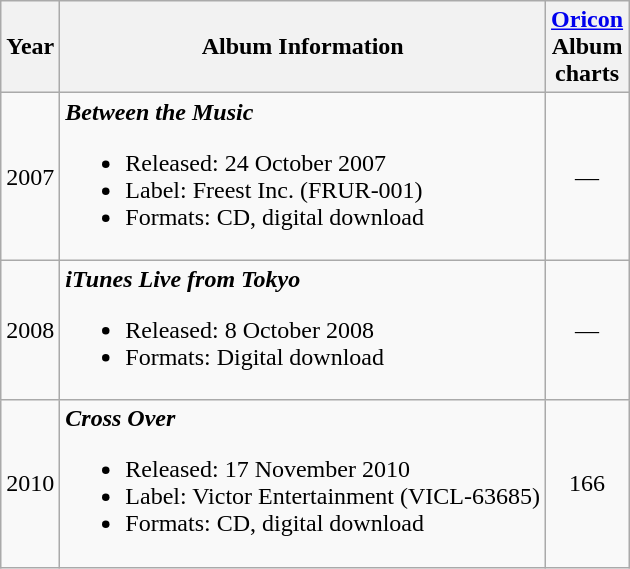<table class="wikitable">
<tr>
<th>Year</th>
<th>Album Information</th>
<th><a href='#'>Oricon</a><br>Album<br>charts</th>
</tr>
<tr>
<td align="center">2007</td>
<td><strong><em>Between the Music</em></strong><br><ul><li>Released: 24 October 2007</li><li>Label: Freest Inc. (FRUR-001)</li><li>Formats: CD, digital download</li></ul></td>
<td align="center">—</td>
</tr>
<tr>
<td align="center">2008</td>
<td><strong><em>iTunes Live from Tokyo</em></strong><br><ul><li>Released: 8 October 2008</li><li>Formats: Digital download</li></ul></td>
<td align="center">—</td>
</tr>
<tr>
<td align="center">2010</td>
<td><strong><em>Cross Over</em></strong><br><ul><li>Released: 17 November 2010</li><li>Label: Victor Entertainment (VICL-63685)</li><li>Formats: CD, digital download</li></ul></td>
<td align="center">166</td>
</tr>
</table>
